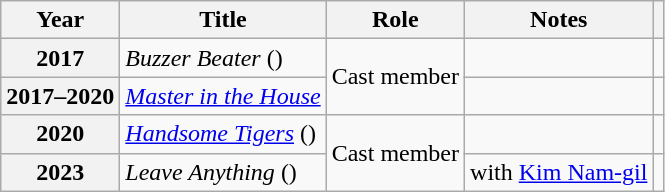<table class="wikitable plainrowheaders sortable">
<tr>
<th scope="col">Year</th>
<th scope="col">Title</th>
<th scope="col">Role</th>
<th scope="col">Notes</th>
<th scope="col" class="unsortable"></th>
</tr>
<tr>
<th scope="row">2017</th>
<td><em>Buzzer Beater</em> ()</td>
<td rowspan="2">Cast member</td>
<td></td>
<td style="text-align:center"></td>
</tr>
<tr>
<th scope="row">2017–2020</th>
<td><em><a href='#'>Master in the House</a></em></td>
<td></td>
<td style="text-align:center"></td>
</tr>
<tr>
<th scope="row">2020</th>
<td><em><a href='#'>Handsome Tigers</a></em> ()</td>
<td rowspan="2">Cast member</td>
<td></td>
<td style="text-align:center"></td>
</tr>
<tr>
<th scope="row">2023</th>
<td><em>Leave Anything</em> ()</td>
<td>with <a href='#'>Kim Nam-gil</a></td>
<td style="text-align:center"></td>
</tr>
</table>
